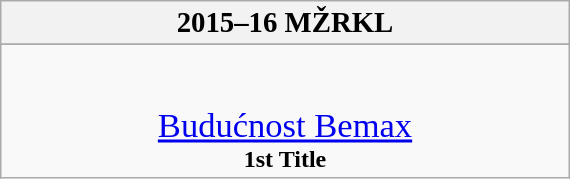<table class="wikitable" style="margin: 0 auto; width: 30%;">
<tr>
<th><big>2015–16 MŽRKL</big><br></th>
</tr>
<tr>
</tr>
<tr>
<td align=center><br><br><big><big><a href='#'>Budućnost Bemax</a><br></big></big><strong>1st Title</strong></td>
</tr>
</table>
